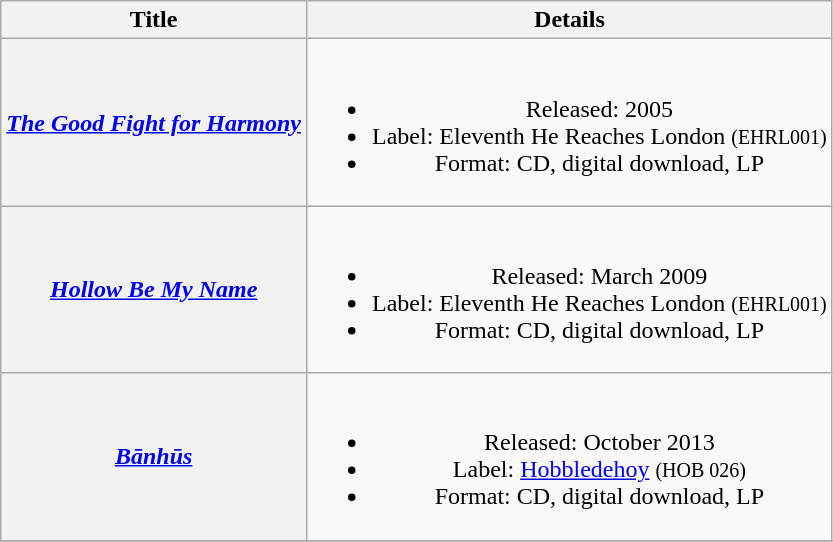<table class="wikitable plainrowheaders" style="text-align:center;" border="1">
<tr>
<th>Title</th>
<th>Details</th>
</tr>
<tr>
<th scope="row"><em><a href='#'>The Good Fight for Harmony</a></em></th>
<td><br><ul><li>Released: 2005</li><li>Label: Eleventh He Reaches London <small>(EHRL001)</small></li><li>Format: CD, digital download, LP</li></ul></td>
</tr>
<tr>
<th scope="row"><em><a href='#'>Hollow Be My Name</a></em></th>
<td><br><ul><li>Released: March 2009</li><li>Label: Eleventh He Reaches London <small>(EHRL001)</small></li><li>Format: CD, digital download, LP</li></ul></td>
</tr>
<tr>
<th scope="row"><em><a href='#'>Bānhūs</a></em></th>
<td><br><ul><li>Released: October 2013</li><li>Label: <a href='#'>Hobbledehoy</a> <small>(HOB 026)</small></li><li>Format: CD, digital download, LP</li></ul></td>
</tr>
<tr>
</tr>
</table>
